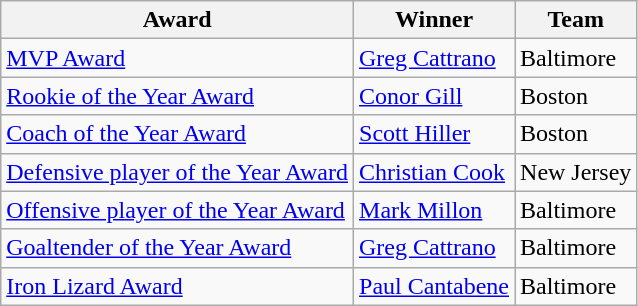<table class="wikitable">
<tr>
<th>Award</th>
<th>Winner</th>
<th>Team</th>
</tr>
<tr>
<td><a href='#'>MVP Award</a></td>
<td><a href='#'>Greg Cattrano</a></td>
<td>Baltimore</td>
</tr>
<tr>
<td><a href='#'>Rookie of the Year Award</a></td>
<td><a href='#'>Conor Gill</a></td>
<td>Boston</td>
</tr>
<tr>
<td><a href='#'>Coach of the Year Award</a></td>
<td><a href='#'>Scott Hiller</a></td>
<td>Boston</td>
</tr>
<tr>
<td><a href='#'>Defensive player of the Year Award</a></td>
<td><a href='#'>Christian Cook</a></td>
<td>New Jersey</td>
</tr>
<tr>
<td><a href='#'>Offensive player of the Year Award</a></td>
<td><a href='#'>Mark Millon</a></td>
<td>Baltimore</td>
</tr>
<tr>
<td><a href='#'>Goaltender of the Year Award</a></td>
<td><a href='#'>Greg Cattrano</a></td>
<td>Baltimore</td>
</tr>
<tr>
<td><a href='#'>Iron Lizard Award</a></td>
<td><a href='#'>Paul Cantabene</a></td>
<td>Baltimore</td>
</tr>
</table>
